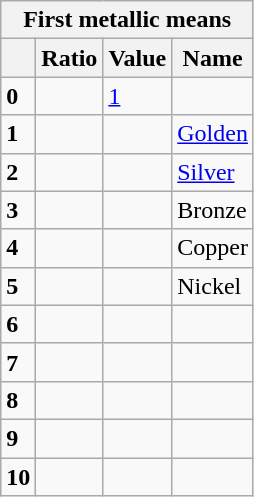<table class="wikitable">
<tr>
<th colspan="4" align="center">First metallic means</th>
</tr>
<tr>
<th></th>
<th>Ratio</th>
<th>Value</th>
<th>Name</th>
</tr>
<tr>
<td><strong>0</strong></td>
<td></td>
<td><a href='#'>1</a></td>
<td></td>
</tr>
<tr>
<td><strong>1</strong></td>
<td></td>
<td><a href='#'></a></td>
<td><a href='#'>Golden</a></td>
</tr>
<tr>
<td><strong>2</strong></td>
<td></td>
<td><a href='#'></a></td>
<td><a href='#'>Silver</a></td>
</tr>
<tr>
<td><strong>3</strong></td>
<td></td>
<td></td>
<td>Bronze</td>
</tr>
<tr>
<td><strong>4</strong></td>
<td></td>
<td></td>
<td>Copper</td>
</tr>
<tr>
<td><strong>5</strong></td>
<td></td>
<td></td>
<td>Nickel</td>
</tr>
<tr>
<td><strong>6</strong></td>
<td></td>
<td></td>
<td></td>
</tr>
<tr>
<td><strong>7</strong></td>
<td></td>
<td></td>
<td></td>
</tr>
<tr>
<td><strong>8</strong></td>
<td></td>
<td></td>
<td></td>
</tr>
<tr>
<td><strong>9</strong></td>
<td></td>
<td></td>
<td></td>
</tr>
<tr>
<td><strong>10</strong></td>
<td></td>
<td></td>
<td></td>
</tr>
</table>
